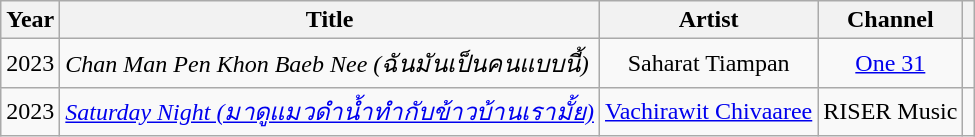<table class="wikitable sortable plainrowheaders">
<tr>
<th scope="col">Year</th>
<th scope="col">Title</th>
<th scope="col">Artist</th>
<th scope="col">Channel</th>
<th scope="col" class="unsortable"></th>
</tr>
<tr>
<td style="text-align:center;">2023</td>
<td><em>Chan Man Pen Khon Baeb Nee (ฉันมันเป็นคนแบบนี้)</em></td>
<td style="text-align:center;">Saharat Tiampan</td>
<td style="text-align:center;"><a href='#'>One 31</a></td>
<td style="text-align:center;"></td>
</tr>
<tr>
<td style="text-align:center;">2023</td>
<td><em><a href='#'>Saturday Night (มาดูแมวดำน้ำทำกับข้าวบ้านเรามั้ย)</a></em></td>
<td style="text-align:center;"><a href='#'>Vachirawit Chivaaree</a></td>
<td style="text-align:center;">RISER Music</td>
<td style="text-align:center;"></td>
</tr>
</table>
